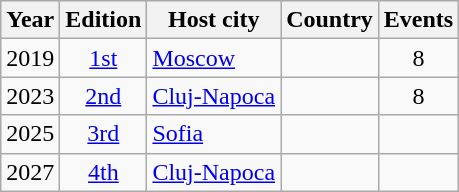<table class="wikitable sortable plainrowheaders" cellpadding="0" cellspacing="0" style="margin-top:0em; text-align:left; font-size:100%;">
<tr bgcolor="efefef">
<th>Year</th>
<th>Edition</th>
<th>Host city</th>
<th>Country</th>
<th>Events</th>
</tr>
<tr>
<td align=center>2019</td>
<td align=center><a href='#'>1st</a></td>
<td><a href='#'>Moscow</a></td>
<td></td>
<td align="center">8</td>
</tr>
<tr>
<td align=center>2023</td>
<td align=center><a href='#'>2nd</a></td>
<td><a href='#'>Cluj-Napoca</a></td>
<td></td>
<td align="center">8</td>
</tr>
<tr>
<td align=center>2025</td>
<td align=center><a href='#'>3rd</a></td>
<td><a href='#'>Sofia</a></td>
<td></td>
<td align="center"></td>
</tr>
<tr>
<td align=center>2027</td>
<td align=center><a href='#'>4th</a></td>
<td><a href='#'>Cluj-Napoca</a></td>
<td></td>
<td align="center"></td>
</tr>
</table>
